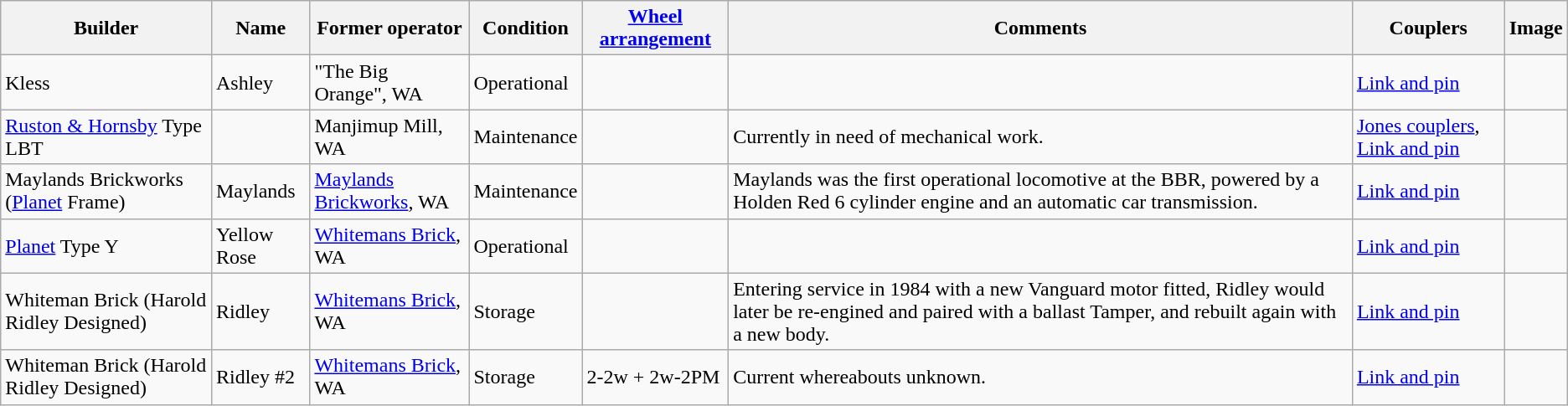<table class="wikitable">
<tr>
<th>Builder</th>
<th>Name</th>
<th>Former operator</th>
<th>Condition</th>
<th><a href='#'>Wheel arrangement</a></th>
<th>Comments</th>
<th>Couplers</th>
<th>Image</th>
</tr>
<tr>
<td>Kless</td>
<td>Ashley</td>
<td>"The Big Orange", WA</td>
<td>Operational</td>
<td></td>
<td></td>
<td><a href='#'>Link and pin</a></td>
<td></td>
</tr>
<tr>
<td><a href='#'>Ruston & Hornsby</a> Type LBT</td>
<td></td>
<td>Manjimup Mill, WA</td>
<td>Maintenance</td>
<td></td>
<td>Currently in need of mechanical work.</td>
<td><a href='#'>Jones couplers</a>, <a href='#'>Link and pin</a></td>
<td></td>
</tr>
<tr>
<td>Maylands Brickworks (<a href='#'>Planet</a> Frame)</td>
<td>Maylands</td>
<td><a href='#'>Maylands Brickworks</a>, WA</td>
<td>Maintenance</td>
<td></td>
<td>Maylands was the first operational locomotive at the BBR, powered by a Holden Red 6 cylinder engine and an automatic car transmission.</td>
<td><a href='#'>Link and pin</a></td>
<td></td>
</tr>
<tr>
<td><a href='#'>Planet</a> Type Y</td>
<td>Yellow Rose</td>
<td><a href='#'>Whitemans Brick</a>, WA</td>
<td>Operational</td>
<td></td>
<td></td>
<td><a href='#'>Link and pin</a></td>
<td></td>
</tr>
<tr>
<td>Whiteman Brick (Harold Ridley Designed)</td>
<td>Ridley</td>
<td><a href='#'>Whitemans Brick</a>, WA</td>
<td>Storage</td>
<td></td>
<td>Entering service in 1984 with a new Vanguard motor fitted, Ridley would later be re-engined and paired with a ballast Tamper, and rebuilt again with a new body.</td>
<td><a href='#'>Link and pin</a></td>
<td></td>
</tr>
<tr>
<td>Whiteman Brick (Harold Ridley Designed)</td>
<td>Ridley #2</td>
<td><a href='#'>Whitemans Brick</a>, WA</td>
<td>Storage</td>
<td>2-2w + 2w-2PM</td>
<td>Current whereabouts unknown.</td>
<td><a href='#'>Link and pin</a></td>
<td></td>
</tr>
</table>
